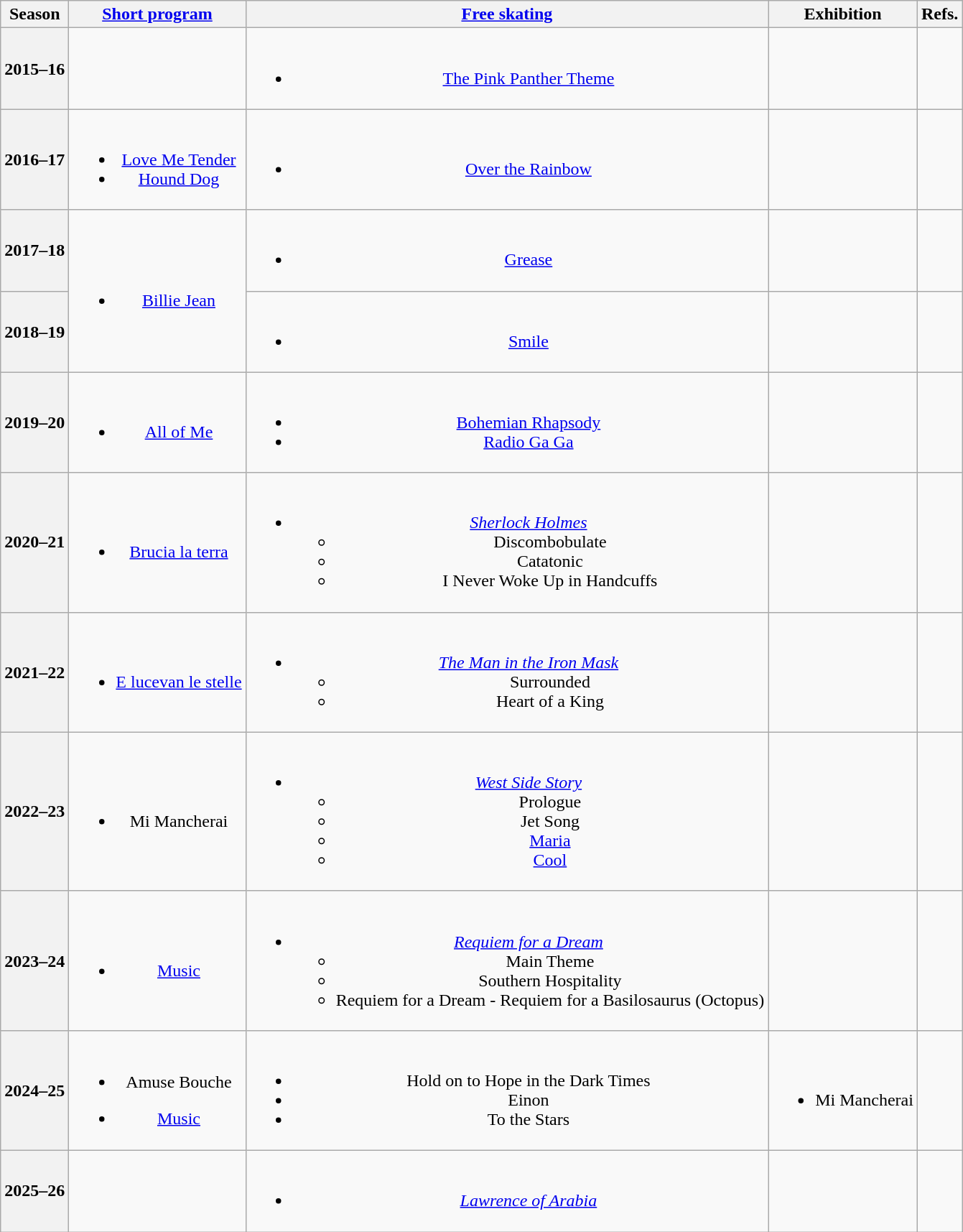<table class=wikitable style=text-align:center>
<tr>
<th>Season</th>
<th><a href='#'>Short program</a></th>
<th><a href='#'>Free skating</a></th>
<th>Exhibition</th>
<th>Refs.</th>
</tr>
<tr>
<th>2015–16</th>
<td></td>
<td><br><ul><li><a href='#'>The Pink Panther Theme</a> <br> </li></ul></td>
<td></td>
<td></td>
</tr>
<tr>
<th>2016–17</th>
<td><br><ul><li><a href='#'>Love Me Tender</a></li><li><a href='#'>Hound Dog</a><br></li></ul></td>
<td><br><ul><li><a href='#'>Over the Rainbow</a> <br> </li></ul></td>
<td></td>
<td></td>
</tr>
<tr>
<th>2017–18</th>
<td rowspan="2"><br><ul><li><a href='#'>Billie Jean</a> <br></li></ul></td>
<td><br><ul><li><a href='#'>Grease</a> <br> </li></ul></td>
<td></td>
<td></td>
</tr>
<tr>
<th>2018–19</th>
<td><br><ul><li><a href='#'>Smile</a> <br></li></ul></td>
<td></td>
<td></td>
</tr>
<tr>
<th>2019–20</th>
<td><br><ul><li><a href='#'>All of Me</a> <br></li></ul></td>
<td><br><ul><li><a href='#'>Bohemian Rhapsody</a></li><li><a href='#'>Radio Ga Ga</a> <br></li></ul></td>
<td></td>
<td></td>
</tr>
<tr>
<th>2020–21 <br></th>
<td><br><ul><li><a href='#'>Brucia la terra</a> <br></li></ul></td>
<td><br><ul><li><em><a href='#'>Sherlock Holmes</a></em><ul><li>Discombobulate</li><li>Catatonic</li><li>I Never Woke Up in Handcuffs <br></li></ul></li></ul></td>
<td></td>
<td></td>
</tr>
<tr>
<th>2021–22 <br></th>
<td><br><ul><li><a href='#'>E lucevan le stelle</a> <br></li></ul></td>
<td><br><ul><li><em><a href='#'>The Man in the Iron Mask</a></em><ul><li>Surrounded</li><li>Heart of a King <br></li></ul></li></ul></td>
<td></td>
<td></td>
</tr>
<tr>
<th>2022–23 <br></th>
<td><br><ul><li>Mi Mancherai <br></li></ul></td>
<td><br><ul><li><em><a href='#'>West Side Story</a></em> <br> <ul><li>Prologue</li><li>Jet Song <br></li><li><a href='#'>Maria</a> <br></li><li><a href='#'>Cool</a> <br></li></ul></li></ul></td>
<td></td>
<td></td>
</tr>
<tr>
<th>2023–24</th>
<td><br><ul><li><a href='#'>Music</a> <br></li></ul></td>
<td><br><ul><li><em><a href='#'>Requiem for a Dream</a></em> <br><ul><li>Main Theme <br></li><li>Southern Hospitality <br></li><li>Requiem for a Dream - Requiem for a Basilosaurus (Octopus) <br></li></ul></li></ul></td>
<td></td>
<td></td>
</tr>
<tr>
<th>2024–25</th>
<td><br><ul><li>Amuse Bouche <br></li></ul><ul><li><a href='#'>Music</a> <br></li></ul></td>
<td><br><ul><li>Hold on to Hope in the Dark Times <br></li><li>Einon</li><li>To the Stars <br></li></ul></td>
<td><br><ul><li>Mi Mancherai <br></li></ul></td>
<td></td>
</tr>
<tr>
<th>2025–26</th>
<td></td>
<td><br><ul><li><em><a href='#'>Lawrence of Arabia</a></em> <br></li></ul></td>
<td></td>
<td></td>
</tr>
</table>
